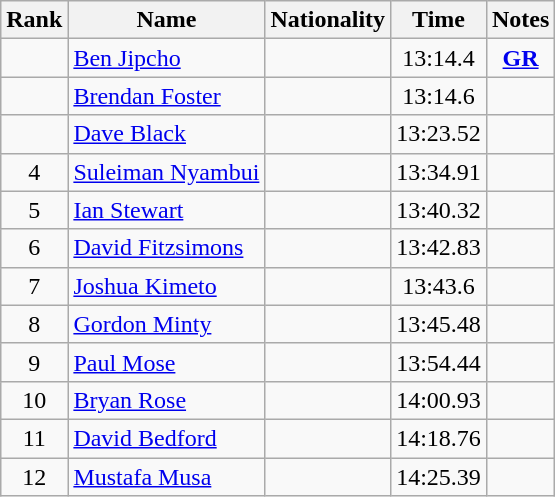<table class="wikitable sortable" style=" text-align:center;">
<tr>
<th scope=col>Rank</th>
<th scope=col>Name</th>
<th scope=col>Nationality</th>
<th scope=col>Time</th>
<th scope=col>Notes</th>
</tr>
<tr>
<td></td>
<td style="text-align:left;"><a href='#'>Ben Jipcho</a></td>
<td style="text-align:left;"></td>
<td>13:14.4</td>
<td><strong><a href='#'>GR</a></strong></td>
</tr>
<tr>
<td></td>
<td style="text-align:left;"><a href='#'>Brendan Foster</a></td>
<td style="text-align:left;"></td>
<td>13:14.6</td>
<td></td>
</tr>
<tr>
<td></td>
<td style="text-align:left;"><a href='#'>Dave Black</a></td>
<td style="text-align:left;"></td>
<td>13:23.52</td>
<td></td>
</tr>
<tr>
<td>4</td>
<td style="text-align:left;"><a href='#'>Suleiman Nyambui</a></td>
<td style="text-align:left;"></td>
<td>13:34.91</td>
<td></td>
</tr>
<tr>
<td>5</td>
<td style="text-align:left;"><a href='#'>Ian Stewart</a></td>
<td style="text-align:left;"></td>
<td>13:40.32</td>
<td></td>
</tr>
<tr>
<td>6</td>
<td style="text-align:left;"><a href='#'>David Fitzsimons</a></td>
<td style="text-align:left;"></td>
<td>13:42.83</td>
<td></td>
</tr>
<tr>
<td>7</td>
<td style="text-align:left;"><a href='#'>Joshua Kimeto</a></td>
<td style="text-align:left;"></td>
<td>13:43.6</td>
<td></td>
</tr>
<tr>
<td>8</td>
<td style="text-align:left;"><a href='#'>Gordon Minty</a></td>
<td style="text-align:left;"></td>
<td>13:45.48</td>
<td></td>
</tr>
<tr>
<td>9</td>
<td style="text-align:left;"><a href='#'>Paul Mose</a></td>
<td style="text-align:left;"></td>
<td>13:54.44</td>
<td></td>
</tr>
<tr>
<td>10</td>
<td style="text-align:left;"><a href='#'>Bryan Rose</a></td>
<td style="text-align:left;"></td>
<td>14:00.93</td>
<td></td>
</tr>
<tr>
<td>11</td>
<td style="text-align:left;"><a href='#'>David Bedford</a></td>
<td style="text-align:left;"></td>
<td>14:18.76</td>
<td></td>
</tr>
<tr>
<td>12</td>
<td style="text-align:left;"><a href='#'>Mustafa Musa</a></td>
<td style="text-align:left;"></td>
<td>14:25.39</td>
<td></td>
</tr>
</table>
